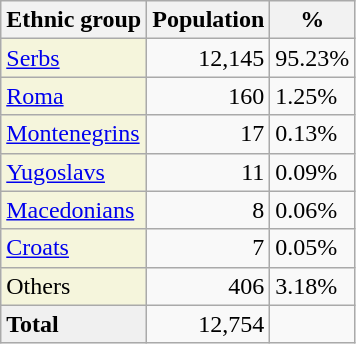<table class="wikitable">
<tr>
<th>Ethnic group</th>
<th>Population</th>
<th>%</th>
</tr>
<tr>
<td style="background:#F5F5DC;"><a href='#'>Serbs</a></td>
<td align="right">12,145</td>
<td>95.23%</td>
</tr>
<tr>
<td style="background:#F5F5DC;"><a href='#'>Roma</a></td>
<td align="right">160</td>
<td>1.25%</td>
</tr>
<tr>
<td style="background:#F5F5DC;"><a href='#'>Montenegrins</a></td>
<td align="right">17</td>
<td>0.13%</td>
</tr>
<tr>
<td style="background:#F5F5DC;"><a href='#'>Yugoslavs</a></td>
<td align="right">11</td>
<td>0.09%</td>
</tr>
<tr>
<td style="background:#F5F5DC;"><a href='#'>Macedonians</a></td>
<td align="right">8</td>
<td>0.06%</td>
</tr>
<tr>
<td style="background:#F5F5DC;"><a href='#'>Croats</a></td>
<td align="right">7</td>
<td>0.05%</td>
</tr>
<tr>
<td style="background:#F5F5DC;">Others</td>
<td align="right">406</td>
<td>3.18%</td>
</tr>
<tr>
<td style="background:#F0F0F0;"><strong>Total</strong></td>
<td align="right">12,754</td>
<td></td>
</tr>
</table>
